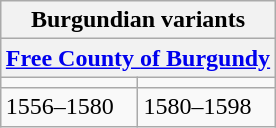<table class="wikitable" style="margin-left: auto; margin-right: auto; border: none;">
<tr>
<th colspan="2">Burgundian variants</th>
</tr>
<tr>
<th colspan="2"><a href='#'>Free County of Burgundy</a></th>
</tr>
<tr>
<td align="center"></td>
<td align="center"></td>
</tr>
<tr>
<td>1556–1580</td>
<td>1580–1598</td>
</tr>
</table>
